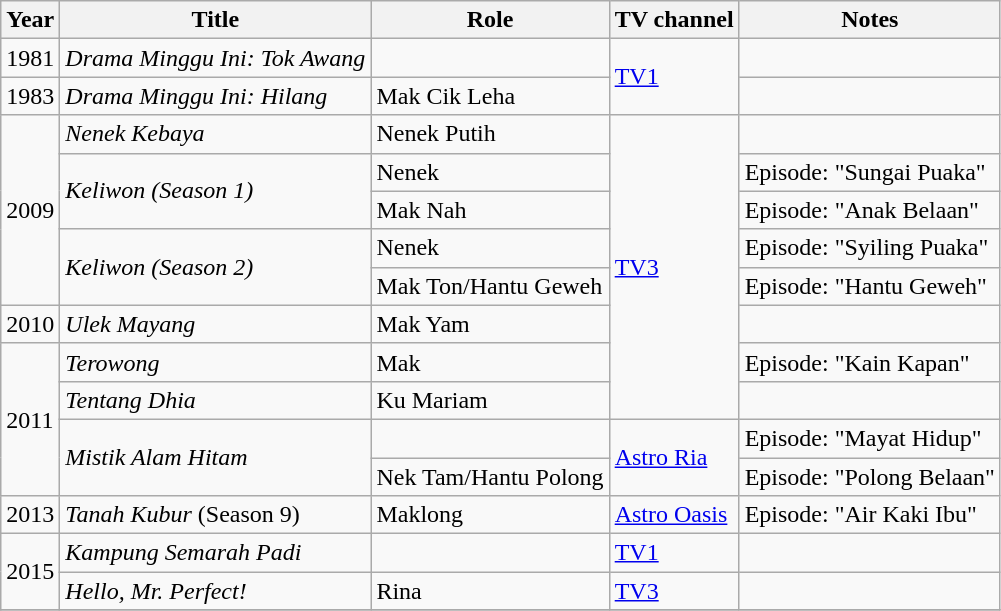<table class="wikitable">
<tr>
<th>Year</th>
<th>Title</th>
<th>Role</th>
<th>TV channel</th>
<th>Notes</th>
</tr>
<tr>
<td>1981</td>
<td><em>Drama Minggu Ini: Tok Awang</em></td>
<td></td>
<td rowspan="2"><a href='#'>TV1</a></td>
<td></td>
</tr>
<tr>
<td>1983</td>
<td><em>Drama Minggu Ini: Hilang</em></td>
<td>Mak Cik Leha</td>
<td></td>
</tr>
<tr>
<td rowspan="5">2009</td>
<td><em>Nenek Kebaya</em></td>
<td>Nenek Putih</td>
<td rowspan="8"><a href='#'>TV3</a></td>
<td></td>
</tr>
<tr>
<td rowspan="2"><em>Keliwon (Season 1)</em></td>
<td>Nenek</td>
<td>Episode: "Sungai Puaka"</td>
</tr>
<tr>
<td>Mak Nah</td>
<td>Episode: "Anak Belaan"</td>
</tr>
<tr>
<td rowspan="2"><em>Keliwon (Season 2)</em></td>
<td>Nenek</td>
<td>Episode: "Syiling Puaka"</td>
</tr>
<tr>
<td>Mak Ton/Hantu Geweh</td>
<td>Episode: "Hantu Geweh"</td>
</tr>
<tr>
<td>2010</td>
<td><em>Ulek Mayang</em></td>
<td>Mak Yam</td>
<td></td>
</tr>
<tr>
<td rowspan="4">2011</td>
<td><em>Terowong</em></td>
<td>Mak</td>
<td>Episode: "Kain Kapan"</td>
</tr>
<tr>
<td><em>Tentang Dhia</em></td>
<td>Ku Mariam</td>
<td></td>
</tr>
<tr>
<td rowspan="2"><em>Mistik Alam Hitam</em></td>
<td></td>
<td rowspan="2"><a href='#'>Astro Ria</a></td>
<td>Episode: "Mayat Hidup"</td>
</tr>
<tr>
<td>Nek Tam/Hantu Polong</td>
<td>Episode: "Polong Belaan"</td>
</tr>
<tr>
<td>2013</td>
<td><em>Tanah Kubur</em> (Season 9)</td>
<td>Maklong</td>
<td><a href='#'>Astro Oasis</a></td>
<td>Episode: "Air Kaki Ibu"</td>
</tr>
<tr>
<td rowspan="2">2015</td>
<td><em>Kampung Semarah Padi</em></td>
<td></td>
<td><a href='#'>TV1</a></td>
<td></td>
</tr>
<tr>
<td><em>Hello, Mr. Perfect!</em></td>
<td>Rina</td>
<td><a href='#'>TV3</a></td>
<td></td>
</tr>
<tr>
</tr>
</table>
